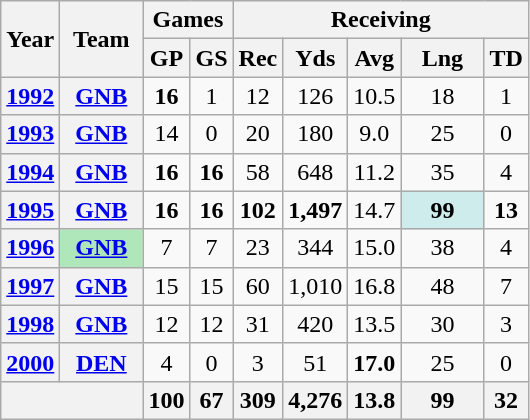<table class="wikitable" style="text-align:center">
<tr>
<th rowspan="2">Year</th>
<th rowspan="2">Team</th>
<th colspan="2">Games</th>
<th colspan="5">Receiving</th>
</tr>
<tr>
<th>GP</th>
<th>GS</th>
<th>Rec</th>
<th>Yds</th>
<th>Avg</th>
<th>Lng</th>
<th>TD</th>
</tr>
<tr>
<th><a href='#'>1992</a></th>
<th><a href='#'>GNB</a></th>
<td><strong>16</strong></td>
<td>1</td>
<td>12</td>
<td>126</td>
<td>10.5</td>
<td>18</td>
<td>1</td>
</tr>
<tr>
<th><a href='#'>1993</a></th>
<th><a href='#'>GNB</a></th>
<td>14</td>
<td>0</td>
<td>20</td>
<td>180</td>
<td>9.0</td>
<td>25</td>
<td>0</td>
</tr>
<tr>
<th><a href='#'>1994</a></th>
<th><a href='#'>GNB</a></th>
<td><strong>16</strong></td>
<td><strong>16</strong></td>
<td>58</td>
<td>648</td>
<td>11.2</td>
<td>35</td>
<td>4</td>
</tr>
<tr>
<th><a href='#'>1995</a></th>
<th><a href='#'>GNB</a></th>
<td><strong>16</strong></td>
<td><strong>16</strong></td>
<td><strong>102</strong></td>
<td><strong>1,497</strong></td>
<td>14.7</td>
<td style="background:#cfecec; width:3em;"><strong>99</strong></td>
<td><strong>13</strong></td>
</tr>
<tr>
<th><a href='#'>1996</a></th>
<th style="background:#afe6ba; width:3em;"><a href='#'>GNB</a></th>
<td>7</td>
<td>7</td>
<td>23</td>
<td>344</td>
<td>15.0</td>
<td>38</td>
<td>4</td>
</tr>
<tr>
<th><a href='#'>1997</a></th>
<th><a href='#'>GNB</a></th>
<td>15</td>
<td>15</td>
<td>60</td>
<td>1,010</td>
<td>16.8</td>
<td>48</td>
<td>7</td>
</tr>
<tr>
<th><a href='#'>1998</a></th>
<th><a href='#'>GNB</a></th>
<td>12</td>
<td>12</td>
<td>31</td>
<td>420</td>
<td>13.5</td>
<td>30</td>
<td>3</td>
</tr>
<tr>
<th><a href='#'>2000</a></th>
<th><a href='#'>DEN</a></th>
<td>4</td>
<td>0</td>
<td>3</td>
<td>51</td>
<td><strong>17.0</strong></td>
<td>25</td>
<td>0</td>
</tr>
<tr>
<th colspan="2"></th>
<th>100</th>
<th>67</th>
<th>309</th>
<th>4,276</th>
<th>13.8</th>
<th>99</th>
<th>32</th>
</tr>
</table>
